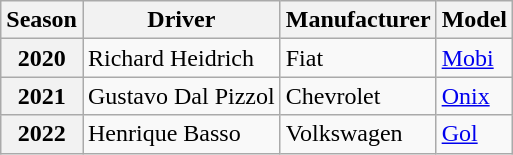<table class="wikitable">
<tr>
<th>Season</th>
<th>Driver</th>
<th>Manufacturer</th>
<th>Model</th>
</tr>
<tr>
<th>2020</th>
<td> Richard Heidrich</td>
<td> Fiat</td>
<td><a href='#'>Mobi</a></td>
</tr>
<tr>
<th>2021</th>
<td> Gustavo Dal Pizzol</td>
<td> Chevrolet</td>
<td><a href='#'>Onix</a></td>
</tr>
<tr>
<th>2022</th>
<td> Henrique Basso</td>
<td> Volkswagen</td>
<td><a href='#'>Gol</a></td>
</tr>
</table>
